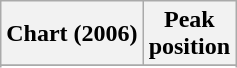<table class="wikitable sortable plainrowheaders">
<tr>
<th>Chart (2006)</th>
<th>Peak<br>position</th>
</tr>
<tr>
</tr>
<tr>
</tr>
<tr>
</tr>
</table>
